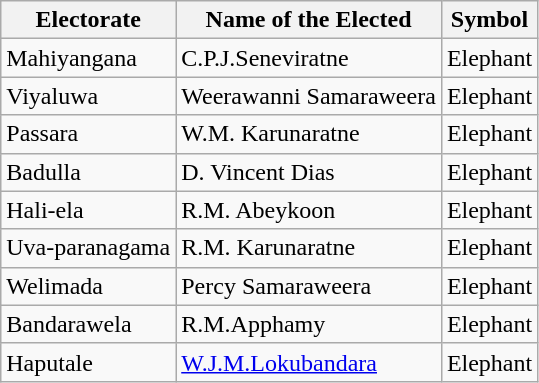<table class="wikitable" border="1">
<tr>
<th>Electorate</th>
<th>Name of the Elected</th>
<th>Symbol</th>
</tr>
<tr>
<td>Mahiyangana</td>
<td>C.P.J.Seneviratne</td>
<td>Elephant</td>
</tr>
<tr>
<td>Viyaluwa</td>
<td>Weerawanni Samaraweera</td>
<td>Elephant</td>
</tr>
<tr>
<td>Passara</td>
<td>W.M. Karunaratne</td>
<td>Elephant</td>
</tr>
<tr>
<td>Badulla</td>
<td>D. Vincent Dias</td>
<td>Elephant</td>
</tr>
<tr>
<td>Hali-ela</td>
<td>R.M. Abeykoon</td>
<td>Elephant</td>
</tr>
<tr>
<td>Uva-paranagama</td>
<td>R.M. Karunaratne</td>
<td>Elephant</td>
</tr>
<tr>
<td>Welimada</td>
<td>Percy Samaraweera</td>
<td>Elephant</td>
</tr>
<tr>
<td>Bandarawela</td>
<td>R.M.Apphamy</td>
<td>Elephant</td>
</tr>
<tr>
<td>Haputale</td>
<td><a href='#'>W.J.M.Lokubandara</a></td>
<td>Elephant</td>
</tr>
</table>
